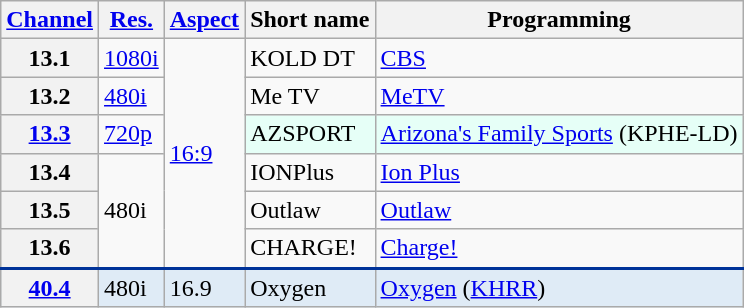<table class="wikitable">
<tr>
<th scope = "col"><a href='#'>Channel</a></th>
<th scope = "col"><a href='#'>Res.</a></th>
<th scope = "col"><a href='#'>Aspect</a></th>
<th scope = "col">Short name</th>
<th scope = "col">Programming</th>
</tr>
<tr>
<th scope = "row">13.1</th>
<td><a href='#'>1080i</a></td>
<td rowspan="6"><a href='#'>16:9</a></td>
<td>KOLD DT</td>
<td><a href='#'>CBS</a></td>
</tr>
<tr>
<th scope = "row">13.2</th>
<td><a href='#'>480i</a></td>
<td>Me TV</td>
<td><a href='#'>MeTV</a></td>
</tr>
<tr>
<th scope = "row"><a href='#'>13.3</a></th>
<td><a href='#'>720p</a></td>
<td style="background-color: #E6FFF7;">AZSPORT</td>
<td style="background-color: #E6FFF7;"><a href='#'>Arizona's Family Sports</a> (KPHE-LD)</td>
</tr>
<tr>
<th scope = "row">13.4</th>
<td rowspan="3">480i</td>
<td>IONPlus</td>
<td><a href='#'>Ion Plus</a></td>
</tr>
<tr>
<th scope = "row">13.5</th>
<td>Outlaw</td>
<td><a href='#'>Outlaw</a></td>
</tr>
<tr>
<th scope = "row">13.6</th>
<td>CHARGE!</td>
<td><a href='#'>Charge!</a></td>
</tr>
<tr style="background-color:#DFEBF6; border-top: 2px solid #003399;">
<th scope = "row"><a href='#'>40.4</a></th>
<td>480i</td>
<td>16.9</td>
<td>Oxygen</td>
<td><a href='#'>Oxygen</a> (<a href='#'>KHRR</a>)</td>
</tr>
</table>
